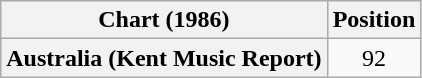<table class="wikitable plainrowheaders" style="text-align:center">
<tr>
<th>Chart (1986)</th>
<th>Position</th>
</tr>
<tr>
<th scope="row">Australia (Kent Music Report)</th>
<td>92</td>
</tr>
</table>
